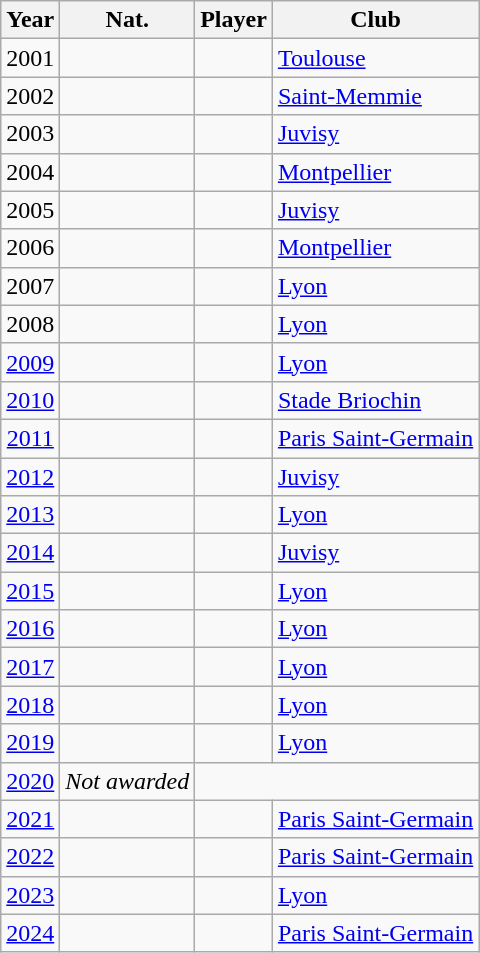<table class="sortable wikitable" style="text-align: center;">
<tr>
<th>Year</th>
<th>Nat.</th>
<th>Player</th>
<th>Club</th>
</tr>
<tr>
<td>2001</td>
<td></td>
<td align=left></td>
<td align=left><a href='#'>Toulouse</a></td>
</tr>
<tr>
<td>2002</td>
<td></td>
<td align=left></td>
<td align=left><a href='#'>Saint-Memmie</a></td>
</tr>
<tr>
<td>2003</td>
<td></td>
<td align=left></td>
<td align=left><a href='#'>Juvisy</a></td>
</tr>
<tr>
<td>2004</td>
<td></td>
<td align=left></td>
<td align=left><a href='#'>Montpellier</a></td>
</tr>
<tr>
<td>2005</td>
<td></td>
<td align=left></td>
<td align=left><a href='#'>Juvisy</a></td>
</tr>
<tr>
<td>2006</td>
<td></td>
<td align=left></td>
<td align=left><a href='#'>Montpellier</a></td>
</tr>
<tr>
<td>2007</td>
<td></td>
<td align=left></td>
<td align=left><a href='#'>Lyon</a></td>
</tr>
<tr>
<td>2008</td>
<td></td>
<td align=left></td>
<td align=left><a href='#'>Lyon</a></td>
</tr>
<tr>
<td><a href='#'>2009</a></td>
<td></td>
<td align=left></td>
<td align=left><a href='#'>Lyon</a></td>
</tr>
<tr>
<td><a href='#'>2010</a></td>
<td></td>
<td align=left></td>
<td align=left><a href='#'>Stade Briochin</a></td>
</tr>
<tr>
<td><a href='#'>2011</a></td>
<td></td>
<td align=left></td>
<td align=left><a href='#'>Paris Saint-Germain</a></td>
</tr>
<tr>
<td><a href='#'>2012</a></td>
<td></td>
<td align=left></td>
<td align=left><a href='#'>Juvisy</a></td>
</tr>
<tr>
<td><a href='#'>2013</a></td>
<td></td>
<td align=left></td>
<td align=left><a href='#'>Lyon</a></td>
</tr>
<tr>
<td><a href='#'>2014</a></td>
<td></td>
<td align=left></td>
<td align=left><a href='#'>Juvisy</a></td>
</tr>
<tr>
<td><a href='#'>2015</a></td>
<td></td>
<td align=left></td>
<td align=left><a href='#'>Lyon</a></td>
</tr>
<tr>
<td><a href='#'>2016</a></td>
<td></td>
<td align=left></td>
<td align=left><a href='#'>Lyon</a></td>
</tr>
<tr>
<td><a href='#'>2017</a></td>
<td></td>
<td align=left></td>
<td align=left><a href='#'>Lyon</a></td>
</tr>
<tr>
<td><a href='#'>2018</a></td>
<td></td>
<td align=left></td>
<td align=left><a href='#'>Lyon</a></td>
</tr>
<tr>
<td><a href='#'>2019</a></td>
<td></td>
<td align=left></td>
<td align=left><a href='#'>Lyon</a></td>
</tr>
<tr>
<td><a href='#'>2020</a></td>
<td {{colspan=3><em>Not awarded</em></td>
</tr>
<tr>
<td><a href='#'>2021</a></td>
<td></td>
<td align=left></td>
<td align=left><a href='#'>Paris Saint-Germain</a></td>
</tr>
<tr>
<td><a href='#'>2022</a></td>
<td></td>
<td align=left></td>
<td align=left><a href='#'>Paris Saint-Germain</a></td>
</tr>
<tr>
<td><a href='#'>2023</a></td>
<td></td>
<td align=left></td>
<td align=left><a href='#'>Lyon</a></td>
</tr>
<tr>
<td><a href='#'>2024</a></td>
<td></td>
<td align=left></td>
<td align=left><a href='#'>Paris Saint-Germain</a></td>
</tr>
</table>
